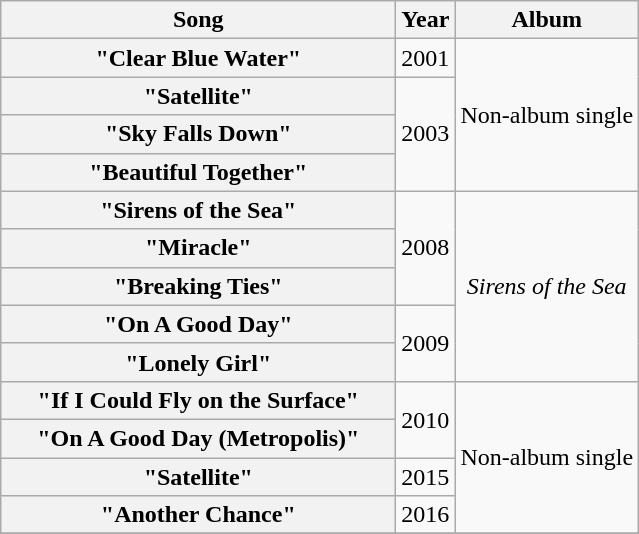<table class="wikitable plainrowheaders" style="text-align:center;" border="1">
<tr>
<th scope="col" style="width:16em;">Song</th>
<th scope="col">Year</th>
<th scope="col">Album</th>
</tr>
<tr>
<th scope="row">"Clear Blue Water"</th>
<td>2001</td>
<td rowspan="4">Non-album single</td>
</tr>
<tr>
<th scope="row">"Satellite"</th>
<td rowspan="3">2003</td>
</tr>
<tr>
<th scope="row">"Sky Falls Down"</th>
</tr>
<tr>
<th scope="row">"Beautiful Together"</th>
</tr>
<tr>
<th scope="row">"Sirens of the Sea"</th>
<td rowspan="3">2008</td>
<td rowspan="5"><em>Sirens of the Sea</em></td>
</tr>
<tr>
<th scope="row">"Miracle"</th>
</tr>
<tr>
<th scope="row">"Breaking Ties"</th>
</tr>
<tr>
<th scope="row">"On A Good Day"</th>
<td rowspan="2">2009</td>
</tr>
<tr>
<th scope="row">"Lonely Girl"</th>
</tr>
<tr>
<th scope="row">"If I Could Fly on the Surface"<br></th>
<td rowspan="2">2010</td>
<td rowspan="4">Non-album single</td>
</tr>
<tr>
<th scope="row">"On A Good Day (Metropolis)"<br></th>
</tr>
<tr>
<th scope="row">"Satellite"<br></th>
<td>2015</td>
</tr>
<tr>
<th scope="row">"Another Chance"</th>
<td>2016</td>
</tr>
<tr>
</tr>
</table>
